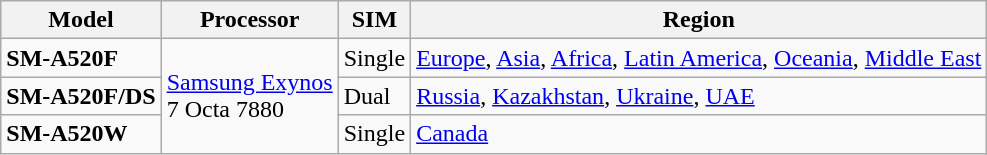<table class="wikitable sortable">
<tr>
<th>Model</th>
<th>Processor</th>
<th>SIM</th>
<th>Region</th>
</tr>
<tr>
<td><strong>SM-A520F</strong></td>
<td rowspan="3"><a href='#'>Samsung Exynos</a><br>7 Octa 7880</td>
<td>Single</td>
<td><a href='#'>Europe</a>, <a href='#'>Asia</a>, <a href='#'>Africa</a>, <a href='#'>Latin America</a>, <a href='#'>Oceania</a>, <a href='#'>Middle East</a></td>
</tr>
<tr>
<td><strong>SM-A520F/DS</strong></td>
<td>Dual</td>
<td><a href='#'>Russia</a>, <a href='#'>Kazakhstan</a>, <a href='#'>Ukraine</a>, <a href='#'>UAE</a></td>
</tr>
<tr>
<td><strong>SM-A520W</strong></td>
<td>Single</td>
<td><a href='#'>Canada</a></td>
</tr>
</table>
